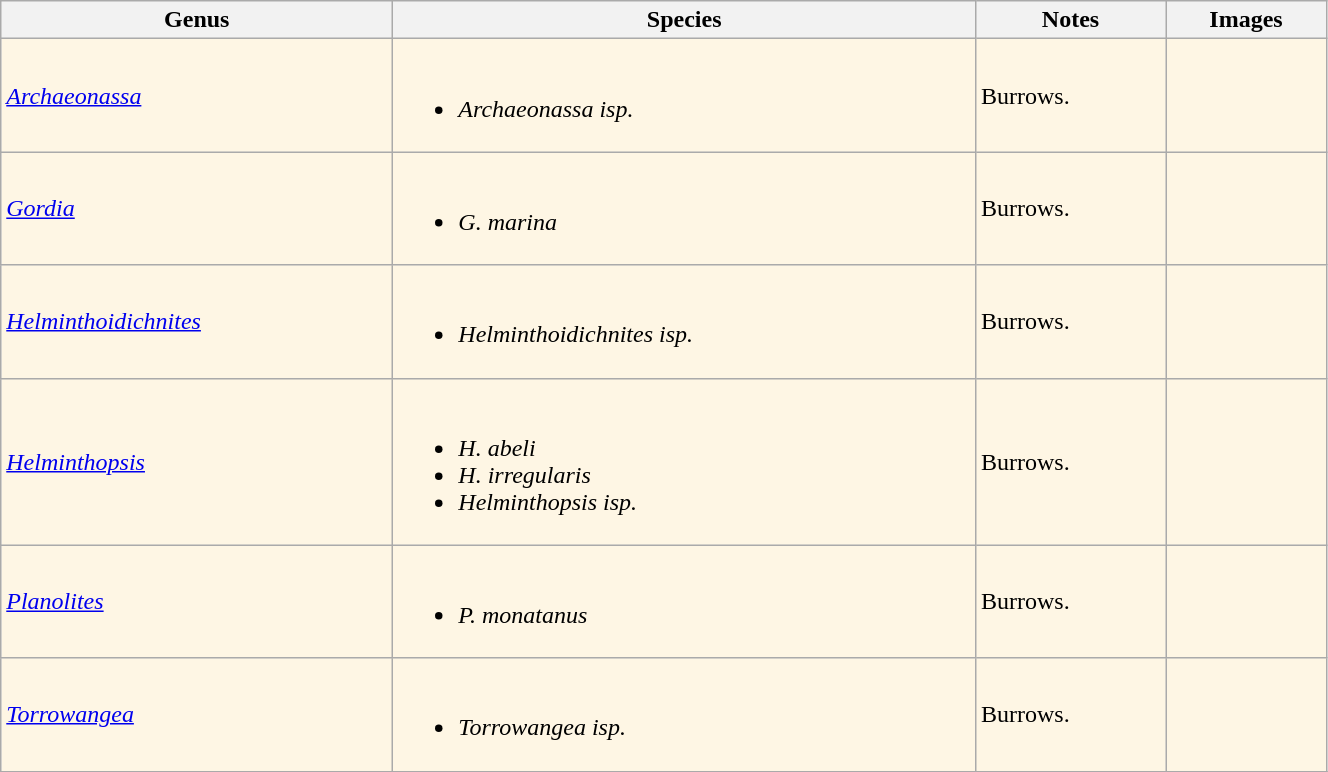<table class="wikitable" style="width:70%;">
<tr>
<th>Genus</th>
<th>Species</th>
<th>Notes</th>
<th>Images</th>
</tr>
<tr>
<td style="background:#FEF6E4;"><em><a href='#'>Archaeonassa</a></em></td>
<td style="background:#FEF6E4;"><br><ul><li><em>Archaeonassa isp.</em></li></ul></td>
<td style="background:#FEF6E4;">Burrows.</td>
<td style="background:#FEF6E4;"></td>
</tr>
<tr>
<td style="background:#FEF6E4;"><em><a href='#'>Gordia</a></em></td>
<td style="background:#FEF6E4;"><br><ul><li><em>G. marina</em></li></ul></td>
<td style="background:#FEF6E4;">Burrows.</td>
<td style="background:#FEF6E4;"></td>
</tr>
<tr>
<td style="background:#FEF6E4;"><em><a href='#'>Helminthoidichnites</a></em></td>
<td style="background:#FEF6E4;"><br><ul><li><em>Helminthoidichnites isp.</em></li></ul></td>
<td style="background:#FEF6E4;">Burrows.</td>
<td style="background:#FEF6E4;"></td>
</tr>
<tr>
<td style="background:#FEF6E4;"><em><a href='#'>Helminthopsis</a></em></td>
<td style="background:#FEF6E4;"><br><ul><li><em>H. abeli</em></li><li><em>H. irregularis</em></li><li><em>Helminthopsis isp.</em></li></ul></td>
<td style="background:#FEF6E4;">Burrows.</td>
<td style="background:#FEF6E4;"></td>
</tr>
<tr>
<td style="background:#FEF6E4;"><em><a href='#'>Planolites</a></em></td>
<td style="background:#FEF6E4;"><br><ul><li><em>P. monatanus</em></li></ul></td>
<td style="background:#FEF6E4;">Burrows.</td>
<td style="background:#FEF6E4;"></td>
</tr>
<tr>
<td style="background:#FEF6E4;"><em><a href='#'>Torrowangea</a></em></td>
<td style="background:#FEF6E4;"><br><ul><li><em>Torrowangea isp.</em></li></ul></td>
<td style="background:#FEF6E4;">Burrows.</td>
<td style="background:#FEF6E4;"></td>
</tr>
<tr>
</tr>
</table>
